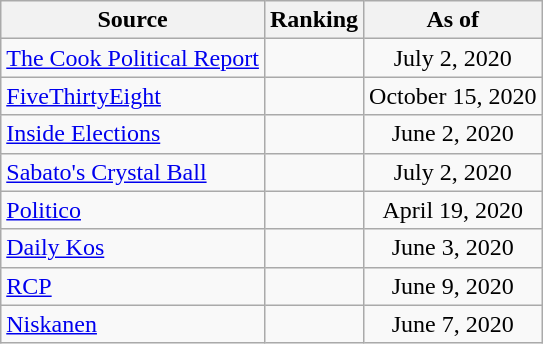<table class="wikitable" style="text-align:center">
<tr>
<th>Source</th>
<th>Ranking</th>
<th>As of</th>
</tr>
<tr>
<td align=left><a href='#'>The Cook Political Report</a></td>
<td></td>
<td>July 2, 2020</td>
</tr>
<tr>
<td align=left><a href='#'>FiveThirtyEight</a></td>
<td></td>
<td>October 15, 2020</td>
</tr>
<tr>
<td align=left><a href='#'>Inside Elections</a></td>
<td></td>
<td>June 2, 2020</td>
</tr>
<tr>
<td align=left><a href='#'>Sabato's Crystal Ball</a></td>
<td></td>
<td>July 2, 2020</td>
</tr>
<tr>
<td align="left"><a href='#'>Politico</a></td>
<td></td>
<td>April 19, 2020</td>
</tr>
<tr>
<td align="left"><a href='#'>Daily Kos</a></td>
<td></td>
<td>June 3, 2020</td>
</tr>
<tr>
<td align="left"><a href='#'>RCP</a></td>
<td></td>
<td>June 9, 2020</td>
</tr>
<tr>
<td align="left"><a href='#'>Niskanen</a></td>
<td></td>
<td>June 7, 2020</td>
</tr>
</table>
